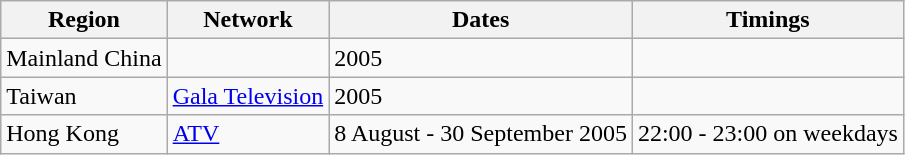<table class="wikitable">
<tr>
<th>Region</th>
<th>Network</th>
<th>Dates</th>
<th>Timings</th>
</tr>
<tr>
<td>Mainland China</td>
<td></td>
<td>2005</td>
<td></td>
</tr>
<tr>
<td>Taiwan</td>
<td><a href='#'>Gala Television</a></td>
<td>2005</td>
<td></td>
</tr>
<tr>
<td>Hong Kong</td>
<td><a href='#'>ATV</a></td>
<td>8 August - 30 September 2005</td>
<td>22:00 - 23:00 on weekdays</td>
</tr>
</table>
